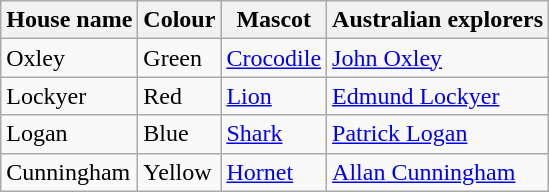<table class="wikitable">
<tr>
<th>House name</th>
<th>Colour</th>
<th>Mascot</th>
<th>Australian explorers</th>
</tr>
<tr>
<td>Oxley</td>
<td> Green</td>
<td><a href='#'>Crocodile</a></td>
<td><a href='#'>John Oxley</a></td>
</tr>
<tr>
<td>Lockyer</td>
<td> Red</td>
<td><a href='#'>Lion</a></td>
<td><a href='#'>Edmund Lockyer</a></td>
</tr>
<tr>
<td>Logan</td>
<td> Blue</td>
<td><a href='#'>Shark</a></td>
<td><a href='#'>Patrick Logan</a></td>
</tr>
<tr>
<td>Cunningham</td>
<td> Yellow</td>
<td><a href='#'>Hornet</a></td>
<td><a href='#'>Allan Cunningham</a></td>
</tr>
</table>
